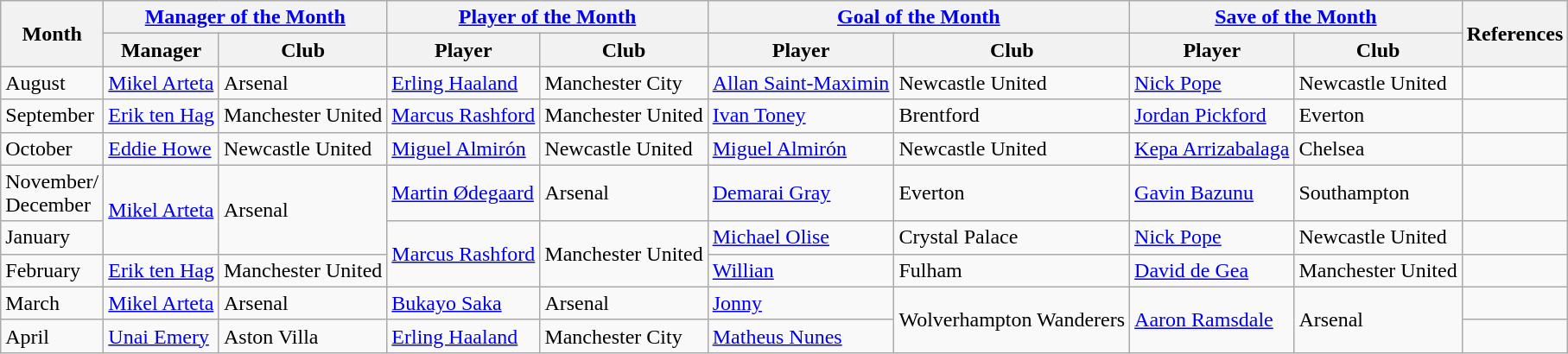<table class="wikitable">
<tr>
<th rowspan="2">Month</th>
<th colspan="2"><a href='#'>Manager of the Month</a></th>
<th colspan="2"><a href='#'>Player of the Month</a></th>
<th colspan="2"><a href='#'>Goal of the Month</a></th>
<th colspan="2"><a href='#'>Save of the Month</a></th>
<th rowspan="2">References</th>
</tr>
<tr>
<th>Manager</th>
<th>Club</th>
<th>Player</th>
<th>Club</th>
<th>Player</th>
<th>Club</th>
<th>Player</th>
<th>Club</th>
</tr>
<tr>
<td>August</td>
<td> <a href='#'>Mikel Arteta</a></td>
<td>Arsenal</td>
<td> <a href='#'>Erling Haaland</a></td>
<td>Manchester City</td>
<td> <a href='#'>Allan Saint-Maximin</a></td>
<td>Newcastle United</td>
<td> <a href='#'>Nick Pope</a></td>
<td>Newcastle United</td>
<td align=center></td>
</tr>
<tr>
<td>September</td>
<td> <a href='#'>Erik ten Hag</a></td>
<td>Manchester United</td>
<td> <a href='#'>Marcus Rashford</a></td>
<td>Manchester United</td>
<td> <a href='#'>Ivan Toney</a></td>
<td>Brentford</td>
<td> <a href='#'>Jordan Pickford</a></td>
<td>Everton</td>
<td></td>
</tr>
<tr>
<td>October</td>
<td> <a href='#'>Eddie Howe</a></td>
<td>Newcastle United</td>
<td> <a href='#'>Miguel Almirón</a></td>
<td>Newcastle United</td>
<td> <a href='#'>Miguel Almirón</a></td>
<td>Newcastle United</td>
<td> <a href='#'>Kepa Arrizabalaga</a></td>
<td>Chelsea</td>
<td></td>
</tr>
<tr>
<td>November/<br>December</td>
<td rowspan="2"> <a href='#'>Mikel Arteta</a></td>
<td rowspan="2">Arsenal</td>
<td> <a href='#'>Martin Ødegaard</a></td>
<td>Arsenal</td>
<td> <a href='#'>Demarai Gray</a></td>
<td>Everton</td>
<td> <a href='#'>Gavin Bazunu</a></td>
<td>Southampton</td>
<td></td>
</tr>
<tr>
<td>January</td>
<td rowspan="2"> <a href='#'>Marcus Rashford</a></td>
<td rowspan="2">Manchester United</td>
<td> <a href='#'>Michael Olise</a></td>
<td>Crystal Palace</td>
<td> <a href='#'>Nick Pope</a></td>
<td>Newcastle United</td>
<td></td>
</tr>
<tr>
<td>February</td>
<td> <a href='#'>Erik ten Hag</a></td>
<td>Manchester United</td>
<td> <a href='#'>Willian</a></td>
<td>Fulham</td>
<td> <a href='#'>David de Gea</a></td>
<td>Manchester United</td>
<td></td>
</tr>
<tr>
<td>March</td>
<td> <a href='#'>Mikel Arteta</a></td>
<td>Arsenal</td>
<td> <a href='#'>Bukayo Saka</a></td>
<td>Arsenal</td>
<td> <a href='#'>Jonny</a></td>
<td rowspan="2">Wolverhampton Wanderers</td>
<td rowspan="2"> <a href='#'>Aaron Ramsdale</a></td>
<td rowspan="2">Arsenal</td>
<td></td>
</tr>
<tr>
<td>April</td>
<td> <a href='#'>Unai Emery</a></td>
<td>Aston Villa</td>
<td> <a href='#'>Erling Haaland</a></td>
<td>Manchester City</td>
<td> <a href='#'>Matheus Nunes</a></td>
<td></td>
</tr>
</table>
